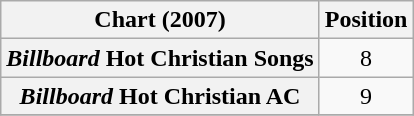<table class="wikitable plainrowheaders" style="text-align:center;">
<tr>
<th scope="col">Chart (2007)</th>
<th scope="col">Position</th>
</tr>
<tr>
<th scope="row"><em>Billboard</em> Hot Christian Songs</th>
<td align="center">8</td>
</tr>
<tr>
<th scope="row"><em>Billboard</em> Hot Christian AC</th>
<td align="center">9</td>
</tr>
<tr>
</tr>
</table>
